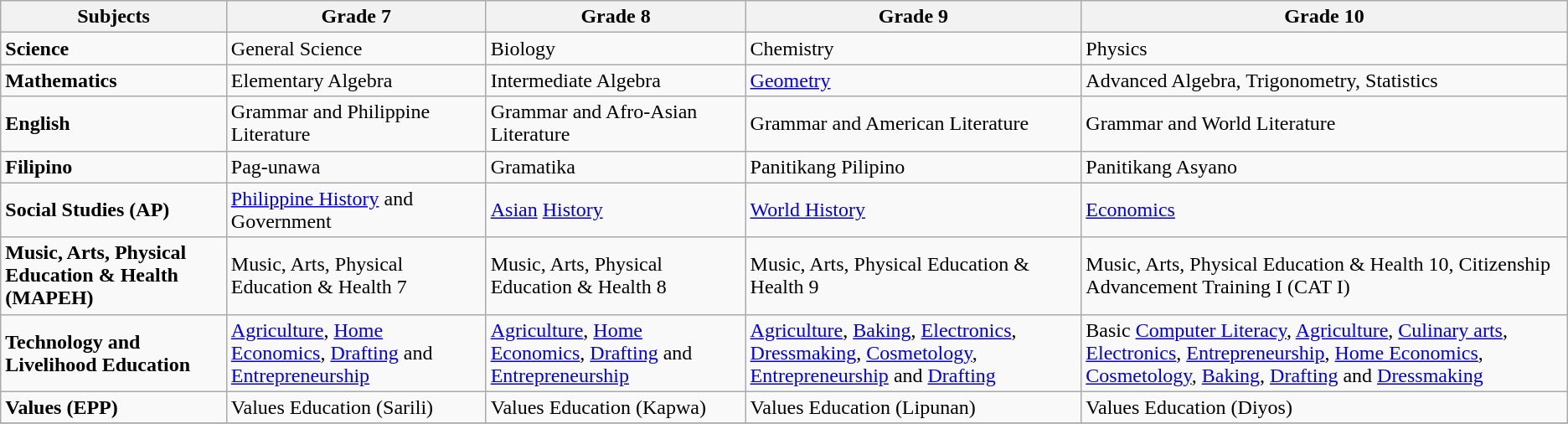<table class="wikitable">
<tr>
<th><strong>Subjects</strong></th>
<th><strong>Grade 7</strong></th>
<th><strong>Grade 8</strong></th>
<th><strong>Grade 9</strong></th>
<th><strong>Grade 10</strong></th>
</tr>
<tr>
<td><strong>Science</strong></td>
<td>General Science</td>
<td>Biology</td>
<td>Chemistry</td>
<td>Physics</td>
</tr>
<tr>
<td><strong>Mathematics</strong></td>
<td>Elementary Algebra</td>
<td>Intermediate Algebra</td>
<td><a href='#'>Geometry</a></td>
<td>Advanced Algebra, Trigonometry, Statistics</td>
</tr>
<tr>
<td><strong>English</strong></td>
<td>Grammar and Philippine Literature</td>
<td>Grammar and Afro-Asian Literature</td>
<td>Grammar and American Literature</td>
<td>Grammar and World Literature</td>
</tr>
<tr>
<td><strong>Filipino</strong></td>
<td>Pag-unawa</td>
<td>Gramatika</td>
<td>Panitikang Pilipino</td>
<td>Panitikang Asyano</td>
</tr>
<tr>
<td><strong>Social Studies (AP)</strong></td>
<td><a href='#'>Philippine History</a> and Government</td>
<td><a href='#'>Asian</a> <a href='#'>History</a></td>
<td><a href='#'>World History</a></td>
<td><a href='#'>Economics</a></td>
</tr>
<tr>
<td><strong>Music, Arts, Physical Education & Health (MAPEH)</strong></td>
<td>Music, Arts, Physical Education & Health 7</td>
<td>Music, Arts, Physical Education & Health 8</td>
<td>Music, Arts, Physical Education & Health 9</td>
<td>Music, Arts, Physical Education & Health 10, Citizenship Advancement Training I (CAT I)</td>
</tr>
<tr>
<td><strong>Technology and Livelihood Education</strong></td>
<td><a href='#'>Agriculture</a>, <a href='#'>Home Economics</a>, <a href='#'>Drafting</a> and <a href='#'>Entrepreneurship</a></td>
<td><a href='#'>Agriculture</a>, <a href='#'>Home Economics</a>, <a href='#'>Drafting</a> and <a href='#'>Entrepreneurship</a></td>
<td><a href='#'>Agriculture</a>, <a href='#'>Baking</a>, <a href='#'>Electronics</a>, <a href='#'>Dressmaking</a>, <a href='#'>Cosmetology</a>, <a href='#'>Entrepreneurship</a> and <a href='#'>Drafting</a></td>
<td>Basic <a href='#'>Computer Literacy</a>, <a href='#'>Agriculture</a>, <a href='#'>Culinary arts</a>, <a href='#'>Electronics</a>, <a href='#'>Entrepreneurship</a>, <a href='#'>Home Economics</a>, <a href='#'>Cosmetology</a>, <a href='#'>Baking</a>, <a href='#'>Drafting</a> and <a href='#'>Dressmaking</a></td>
</tr>
<tr>
<td><strong>Values (EPP)</strong></td>
<td>Values Education (Sarili)</td>
<td>Values Education (Kapwa)</td>
<td>Values Education (Lipunan)</td>
<td>Values Education (Diyos)</td>
</tr>
<tr>
</tr>
</table>
